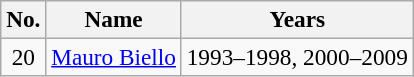<table class="wikitable" style="font-size:97%; text-align:center;">
<tr>
<th>No.</th>
<th>Name</th>
<th>Years</th>
</tr>
<tr>
<td>20</td>
<td style="text-align:left;"> <a href='#'>Mauro Biello</a></td>
<td>1993–1998, 2000–2009</td>
</tr>
</table>
